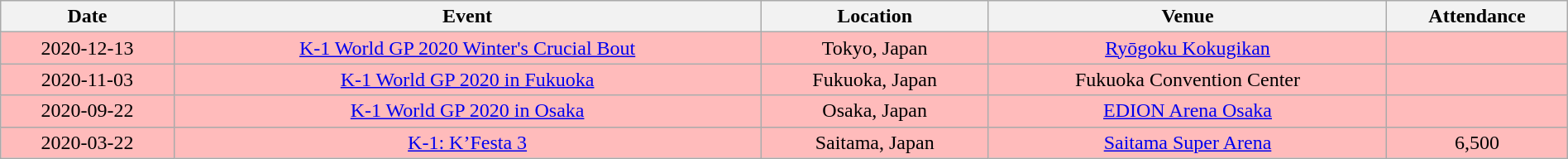<table class="wikitable" style="width:100%; text-align:center">
<tr>
<th>Date</th>
<th>Event</th>
<th>Location</th>
<th>Venue</th>
<th>Attendance</th>
</tr>
<tr style="background:#FBB">
<td>2020-12-13</td>
<td><a href='#'>K-1 World GP 2020 Winter's Crucial Bout</a></td>
<td> Tokyo, Japan</td>
<td><a href='#'>Ryōgoku Kokugikan</a></td>
<td></td>
</tr>
<tr style="background:#FBB">
<td>2020-11-03</td>
<td><a href='#'>K-1 World GP 2020 in Fukuoka</a></td>
<td> Fukuoka, Japan</td>
<td>Fukuoka Convention Center</td>
<td></td>
</tr>
<tr style="background:#FBB">
<td>2020-09-22</td>
<td><a href='#'>K-1 World GP 2020 in Osaka</a></td>
<td> Osaka, Japan</td>
<td><a href='#'>EDION Arena Osaka</a></td>
<td></td>
</tr>
<tr style="background:#FBB">
<td>2020-03-22</td>
<td><a href='#'>K-1: K’Festa 3</a></td>
<td> Saitama, Japan</td>
<td><a href='#'>Saitama Super Arena</a></td>
<td>6,500</td>
</tr>
</table>
